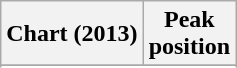<table class="wikitable sortable plainrowheaders">
<tr>
<th scope="col">Chart (2013)</th>
<th scope="col">Peak<br>position</th>
</tr>
<tr>
</tr>
<tr>
</tr>
</table>
